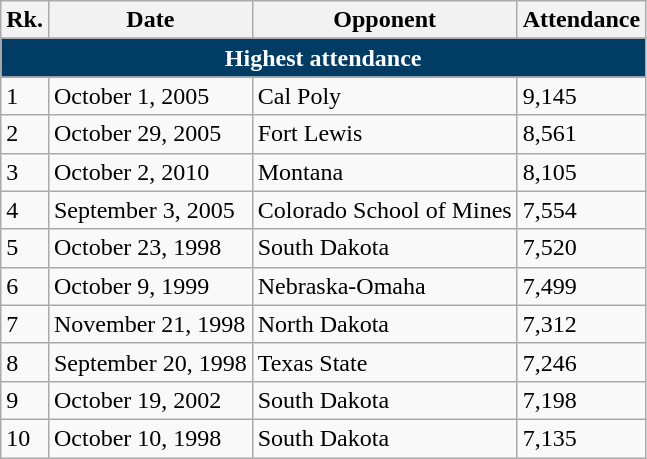<table class="wikitable">
<tr>
<th>Rk.</th>
<th>Date</th>
<th>Opponent</th>
<th>Attendance</th>
</tr>
<tr>
</tr>
<tr>
<td align="center" Colspan="4" style="background:#013C65; color:white"><strong>Highest attendance</strong></td>
</tr>
<tr>
<td>1</td>
<td>October 1, 2005</td>
<td>Cal Poly</td>
<td>9,145</td>
</tr>
<tr>
<td>2</td>
<td>October 29, 2005</td>
<td>Fort Lewis</td>
<td>8,561</td>
</tr>
<tr>
<td>3</td>
<td>October 2, 2010</td>
<td>Montana</td>
<td>8,105</td>
</tr>
<tr>
<td>4</td>
<td>September 3, 2005</td>
<td>Colorado School of Mines</td>
<td>7,554</td>
</tr>
<tr>
<td>5</td>
<td>October 23, 1998</td>
<td>South Dakota</td>
<td>7,520</td>
</tr>
<tr>
<td>6</td>
<td>October 9, 1999</td>
<td>Nebraska-Omaha</td>
<td>7,499</td>
</tr>
<tr>
<td>7</td>
<td>November 21, 1998</td>
<td>North Dakota</td>
<td>7,312</td>
</tr>
<tr>
<td>8</td>
<td>September 20, 1998</td>
<td>Texas State</td>
<td>7,246</td>
</tr>
<tr>
<td>9</td>
<td>October 19, 2002</td>
<td>South Dakota</td>
<td>7,198</td>
</tr>
<tr>
<td>10</td>
<td>October 10, 1998</td>
<td>South Dakota</td>
<td>7,135</td>
</tr>
</table>
